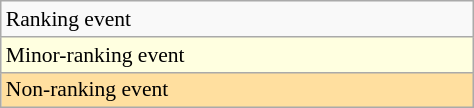<table class="wikitable" style="font-size:90%; width:25%;">
<tr>
<td>Ranking event</td>
</tr>
<tr style="background:lightyellow;">
<td> Minor-ranking event</td>
</tr>
<tr style="background:#ffdf9f;">
<td> Non-ranking event</td>
</tr>
</table>
